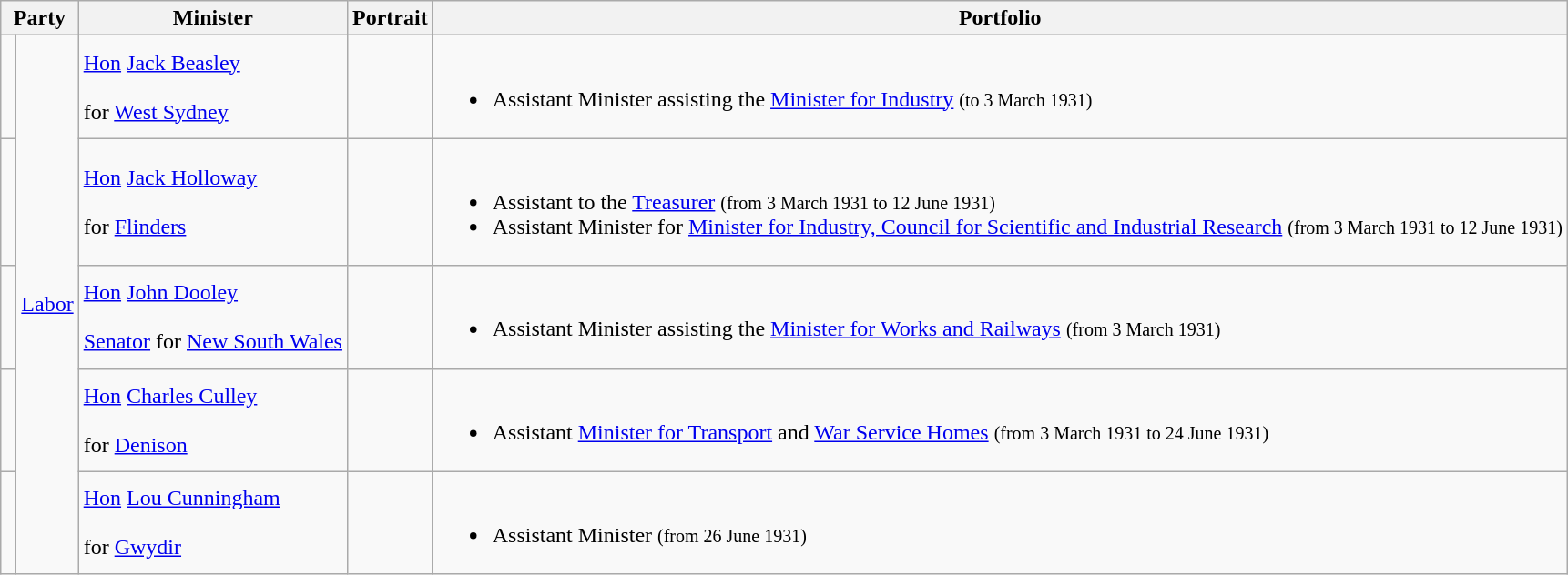<table class="wikitable sortable">
<tr>
<th colspan="2">Party</th>
<th>Minister</th>
<th>Portrait</th>
<th>Portfolio</th>
</tr>
<tr>
<td> </td>
<td rowspan=5><a href='#'>Labor</a></td>
<td><a href='#'>Hon</a> <a href='#'>Jack Beasley</a> <br><br> for <a href='#'>West Sydney</a> <br></td>
<td></td>
<td><br><ul><li>Assistant Minister assisting the <a href='#'>Minister for Industry</a> <small>(to 3 March 1931)</small></li></ul></td>
</tr>
<tr>
<td> </td>
<td><a href='#'>Hon</a> <a href='#'>Jack Holloway</a> <br><br> for <a href='#'>Flinders</a> <br></td>
<td></td>
<td><br><ul><li>Assistant to the <a href='#'>Treasurer</a> <small>(from 3 March 1931 to 12 June 1931)</small></li><li>Assistant Minister for <a href='#'>Minister for Industry, Council for Scientific and Industrial Research</a> <small>(from 3 March 1931 to 12 June 1931)</small></li></ul></td>
</tr>
<tr>
<td> </td>
<td><a href='#'>Hon</a> <a href='#'>John Dooley</a> <br><br><a href='#'>Senator</a> for <a href='#'>New South Wales</a> <br></td>
<td></td>
<td><br><ul><li>Assistant Minister assisting the <a href='#'>Minister for Works and Railways</a> <small>(from 3 March 1931)</small></li></ul></td>
</tr>
<tr>
<td> </td>
<td><a href='#'>Hon</a> <a href='#'>Charles Culley</a> <br><br> for <a href='#'>Denison</a> <br></td>
<td></td>
<td><br><ul><li>Assistant <a href='#'>Minister for Transport</a> and <a href='#'>War Service Homes</a> <small>(from 3 March 1931 to 24 June 1931)</small></li></ul></td>
</tr>
<tr>
<td> </td>
<td><a href='#'>Hon</a> <a href='#'>Lou Cunningham</a> <br><br> for <a href='#'>Gwydir</a> <br></td>
<td></td>
<td><br><ul><li>Assistant Minister <small>(from 26 June 1931)</small></li></ul></td>
</tr>
</table>
